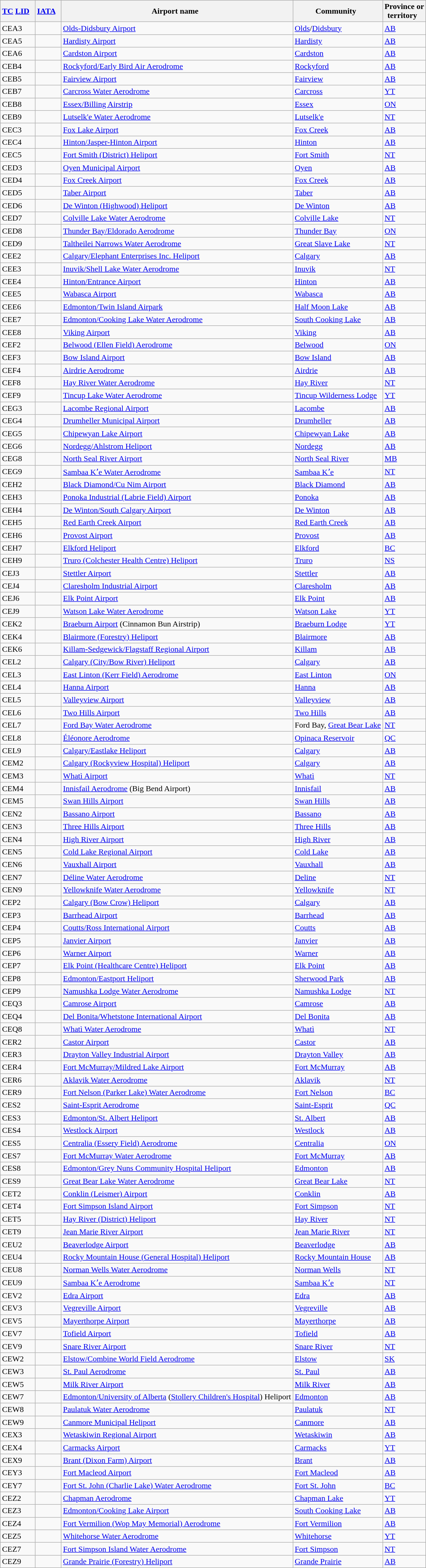<table class="wikitable" style="width:auto;">
<tr>
<th width="*"><a href='#'>TC</a> <a href='#'>LID</a>  </th>
<th width="*"><a href='#'>IATA</a>  </th>
<th width="*">Airport name  </th>
<th width="*">Community  </th>
<th width="*">Province or<br>territory  </th>
</tr>
<tr>
<td>CEA3</td>
<td></td>
<td><a href='#'>Olds-Didsbury Airport</a></td>
<td><a href='#'>Olds</a>/<a href='#'>Didsbury</a></td>
<td><a href='#'>AB</a></td>
</tr>
<tr>
<td>CEA5</td>
<td></td>
<td><a href='#'>Hardisty Airport</a></td>
<td><a href='#'>Hardisty</a></td>
<td><a href='#'>AB</a></td>
</tr>
<tr>
<td>CEA6</td>
<td></td>
<td><a href='#'>Cardston Airport</a></td>
<td><a href='#'>Cardston</a></td>
<td><a href='#'>AB</a></td>
</tr>
<tr>
<td>CEB4</td>
<td></td>
<td><a href='#'>Rockyford/Early Bird Air Aerodrome</a></td>
<td><a href='#'>Rockyford</a></td>
<td><a href='#'>AB</a></td>
</tr>
<tr>
<td>CEB5</td>
<td></td>
<td><a href='#'>Fairview Airport</a></td>
<td><a href='#'>Fairview</a></td>
<td><a href='#'>AB</a></td>
</tr>
<tr>
<td>CEB7</td>
<td></td>
<td><a href='#'>Carcross Water Aerodrome</a></td>
<td><a href='#'>Carcross</a></td>
<td><a href='#'>YT</a></td>
</tr>
<tr>
<td>CEB8</td>
<td></td>
<td><a href='#'>Essex/Billing Airstrip</a></td>
<td><a href='#'>Essex</a></td>
<td><a href='#'>ON</a></td>
</tr>
<tr>
<td>CEB9</td>
<td></td>
<td><a href='#'>Lutselk'e Water Aerodrome</a></td>
<td><a href='#'>Lutselk'e</a></td>
<td><a href='#'>NT</a></td>
</tr>
<tr>
<td>CEC3</td>
<td></td>
<td><a href='#'>Fox Lake Airport</a></td>
<td><a href='#'>Fox Creek</a></td>
<td><a href='#'>AB</a></td>
</tr>
<tr>
<td>CEC4</td>
<td></td>
<td><a href='#'>Hinton/Jasper-Hinton Airport</a></td>
<td><a href='#'>Hinton</a></td>
<td><a href='#'>AB</a></td>
</tr>
<tr>
<td>CEC5</td>
<td></td>
<td><a href='#'>Fort Smith (District) Heliport</a></td>
<td><a href='#'>Fort Smith</a></td>
<td><a href='#'>NT</a></td>
</tr>
<tr>
<td>CED3</td>
<td></td>
<td><a href='#'>Oyen Municipal Airport</a></td>
<td><a href='#'>Oyen</a></td>
<td><a href='#'>AB</a></td>
</tr>
<tr>
<td>CED4</td>
<td></td>
<td><a href='#'>Fox Creek Airport</a></td>
<td><a href='#'>Fox Creek</a></td>
<td><a href='#'>AB</a></td>
</tr>
<tr>
<td>CED5</td>
<td></td>
<td><a href='#'>Taber Airport</a></td>
<td><a href='#'>Taber</a></td>
<td><a href='#'>AB</a></td>
</tr>
<tr>
<td>CED6</td>
<td></td>
<td><a href='#'>De Winton (Highwood) Heliport</a></td>
<td><a href='#'>De Winton</a></td>
<td><a href='#'>AB</a></td>
</tr>
<tr>
<td>CED7</td>
<td></td>
<td><a href='#'>Colville Lake Water Aerodrome</a></td>
<td><a href='#'>Colville Lake</a></td>
<td><a href='#'>NT</a></td>
</tr>
<tr>
<td>CED8</td>
<td></td>
<td><a href='#'>Thunder Bay/Eldorado Aerodrome</a></td>
<td><a href='#'>Thunder Bay</a></td>
<td><a href='#'>ON</a></td>
</tr>
<tr>
<td>CED9</td>
<td></td>
<td><a href='#'>Taltheilei Narrows Water Aerodrome</a></td>
<td><a href='#'>Great Slave Lake</a></td>
<td><a href='#'>NT</a></td>
</tr>
<tr>
<td>CEE2</td>
<td></td>
<td><a href='#'>Calgary/Elephant Enterprises Inc. Heliport</a></td>
<td><a href='#'>Calgary</a></td>
<td><a href='#'>AB</a></td>
</tr>
<tr>
<td>CEE3</td>
<td></td>
<td><a href='#'>Inuvik/Shell Lake Water Aerodrome</a></td>
<td><a href='#'>Inuvik</a></td>
<td><a href='#'>NT</a></td>
</tr>
<tr>
<td>CEE4</td>
<td></td>
<td><a href='#'>Hinton/Entrance Airport</a></td>
<td><a href='#'>Hinton</a></td>
<td><a href='#'>AB</a></td>
</tr>
<tr>
<td>CEE5</td>
<td></td>
<td><a href='#'>Wabasca Airport</a></td>
<td><a href='#'>Wabasca</a></td>
<td><a href='#'>AB</a></td>
</tr>
<tr>
<td>CEE6</td>
<td></td>
<td><a href='#'>Edmonton/Twin Island Airpark</a></td>
<td><a href='#'>Half Moon Lake</a></td>
<td><a href='#'>AB</a></td>
</tr>
<tr>
<td>CEE7</td>
<td></td>
<td><a href='#'>Edmonton/Cooking Lake Water Aerodrome</a></td>
<td><a href='#'>South Cooking Lake</a></td>
<td><a href='#'>AB</a></td>
</tr>
<tr>
<td>CEE8</td>
<td></td>
<td><a href='#'>Viking Airport</a></td>
<td><a href='#'>Viking</a></td>
<td><a href='#'>AB</a></td>
</tr>
<tr>
<td>CEF2</td>
<td></td>
<td><a href='#'>Belwood (Ellen Field) Aerodrome</a></td>
<td><a href='#'>Belwood</a></td>
<td><a href='#'>ON</a></td>
</tr>
<tr>
<td>CEF3</td>
<td></td>
<td><a href='#'>Bow Island Airport</a></td>
<td><a href='#'>Bow Island</a></td>
<td><a href='#'>AB</a></td>
</tr>
<tr>
<td>CEF4</td>
<td></td>
<td><a href='#'>Airdrie Aerodrome</a></td>
<td><a href='#'>Airdrie</a></td>
<td><a href='#'>AB</a></td>
</tr>
<tr>
<td>CEF8</td>
<td></td>
<td><a href='#'>Hay River Water Aerodrome</a></td>
<td><a href='#'>Hay River</a></td>
<td><a href='#'>NT</a></td>
</tr>
<tr>
<td>CEF9</td>
<td></td>
<td><a href='#'>Tincup Lake Water Aerodrome</a></td>
<td><a href='#'>Tincup Wilderness Lodge</a></td>
<td><a href='#'>YT</a></td>
</tr>
<tr>
<td>CEG3</td>
<td></td>
<td><a href='#'>Lacombe Regional Airport</a></td>
<td><a href='#'>Lacombe</a></td>
<td><a href='#'>AB</a></td>
</tr>
<tr>
<td>CEG4</td>
<td></td>
<td><a href='#'>Drumheller Municipal Airport</a></td>
<td><a href='#'>Drumheller</a></td>
<td><a href='#'>AB</a></td>
</tr>
<tr>
<td>CEG5</td>
<td></td>
<td><a href='#'>Chipewyan Lake Airport</a></td>
<td><a href='#'>Chipewyan Lake</a></td>
<td><a href='#'>AB</a></td>
</tr>
<tr>
<td>CEG6</td>
<td></td>
<td><a href='#'>Nordegg/Ahlstrom Heliport</a></td>
<td><a href='#'>Nordegg</a></td>
<td><a href='#'>AB</a></td>
</tr>
<tr>
<td>CEG8</td>
<td></td>
<td><a href='#'>North Seal River Airport</a></td>
<td><a href='#'>North Seal River</a></td>
<td><a href='#'>MB</a></td>
</tr>
<tr>
<td>CEG9</td>
<td></td>
<td><a href='#'>Sambaa Kʼe Water Aerodrome</a></td>
<td><a href='#'>Sambaa Kʼe</a></td>
<td><a href='#'>NT</a></td>
</tr>
<tr>
<td>CEH2</td>
<td></td>
<td><a href='#'>Black Diamond/Cu Nim Airport</a></td>
<td><a href='#'>Black Diamond</a></td>
<td><a href='#'>AB</a></td>
</tr>
<tr>
<td>CEH3</td>
<td></td>
<td><a href='#'>Ponoka Industrial (Labrie Field) Airport</a></td>
<td><a href='#'>Ponoka</a></td>
<td><a href='#'>AB</a></td>
</tr>
<tr>
<td>CEH4</td>
<td></td>
<td><a href='#'>De Winton/South Calgary Airport</a></td>
<td><a href='#'>De Winton</a></td>
<td><a href='#'>AB</a></td>
</tr>
<tr>
<td>CEH5</td>
<td></td>
<td><a href='#'>Red Earth Creek Airport</a></td>
<td><a href='#'>Red Earth Creek</a></td>
<td><a href='#'>AB</a></td>
</tr>
<tr>
<td>CEH6</td>
<td></td>
<td><a href='#'>Provost Airport</a></td>
<td><a href='#'>Provost</a></td>
<td><a href='#'>AB</a></td>
</tr>
<tr>
<td>CEH7</td>
<td></td>
<td><a href='#'>Elkford Heliport</a></td>
<td><a href='#'>Elkford</a></td>
<td><a href='#'>BC</a></td>
</tr>
<tr>
<td>CEH9</td>
<td></td>
<td><a href='#'>Truro (Colchester Health Centre) Heliport</a></td>
<td><a href='#'>Truro</a></td>
<td><a href='#'>NS</a></td>
</tr>
<tr>
<td>CEJ3</td>
<td></td>
<td><a href='#'>Stettler Airport</a></td>
<td><a href='#'>Stettler</a></td>
<td><a href='#'>AB</a></td>
</tr>
<tr>
<td>CEJ4</td>
<td></td>
<td><a href='#'>Claresholm Industrial Airport</a></td>
<td><a href='#'>Claresholm</a></td>
<td><a href='#'>AB</a></td>
</tr>
<tr>
<td>CEJ6</td>
<td></td>
<td><a href='#'>Elk Point Airport</a></td>
<td><a href='#'>Elk Point</a></td>
<td><a href='#'>AB</a></td>
</tr>
<tr>
<td>CEJ9</td>
<td></td>
<td><a href='#'>Watson Lake Water Aerodrome</a></td>
<td><a href='#'>Watson Lake</a></td>
<td><a href='#'>YT</a></td>
</tr>
<tr>
<td>CEK2</td>
<td></td>
<td><a href='#'>Braeburn Airport</a> (Cinnamon Bun Airstrip)</td>
<td><a href='#'>Braeburn Lodge</a></td>
<td><a href='#'>YT</a></td>
</tr>
<tr>
<td>CEK4</td>
<td></td>
<td><a href='#'>Blairmore (Forestry) Heliport</a></td>
<td><a href='#'>Blairmore</a></td>
<td><a href='#'>AB</a></td>
</tr>
<tr>
<td>CEK6</td>
<td></td>
<td><a href='#'>Killam-Sedgewick/Flagstaff Regional Airport</a></td>
<td><a href='#'>Killam</a></td>
<td><a href='#'>AB</a></td>
</tr>
<tr>
<td>CEL2</td>
<td></td>
<td><a href='#'>Calgary (City/Bow River) Heliport</a></td>
<td><a href='#'>Calgary</a></td>
<td><a href='#'>AB</a></td>
</tr>
<tr>
<td>CEL3</td>
<td></td>
<td><a href='#'>East Linton (Kerr Field) Aerodrome</a></td>
<td><a href='#'>East Linton</a></td>
<td><a href='#'>ON</a></td>
</tr>
<tr>
<td>CEL4</td>
<td></td>
<td><a href='#'>Hanna Airport</a></td>
<td><a href='#'>Hanna</a></td>
<td><a href='#'>AB</a></td>
</tr>
<tr>
<td>CEL5</td>
<td></td>
<td><a href='#'>Valleyview Airport</a></td>
<td><a href='#'>Valleyview</a></td>
<td><a href='#'>AB</a></td>
</tr>
<tr>
<td>CEL6</td>
<td></td>
<td><a href='#'>Two Hills Airport</a></td>
<td><a href='#'>Two Hills</a></td>
<td><a href='#'>AB</a></td>
</tr>
<tr>
<td>CEL7</td>
<td></td>
<td><a href='#'>Ford Bay Water Aerodrome</a></td>
<td>Ford Bay, <a href='#'>Great Bear Lake</a></td>
<td><a href='#'>NT</a></td>
</tr>
<tr>
<td>CEL8</td>
<td></td>
<td><a href='#'>Éléonore Aerodrome</a></td>
<td><a href='#'>Opinaca Reservoir</a></td>
<td><a href='#'>QC</a></td>
</tr>
<tr>
<td>CEL9</td>
<td></td>
<td><a href='#'>Calgary/Eastlake Heliport</a></td>
<td><a href='#'>Calgary</a></td>
<td><a href='#'>AB</a></td>
</tr>
<tr>
<td>CEM2</td>
<td></td>
<td><a href='#'>Calgary (Rockyview Hospital) Heliport</a></td>
<td><a href='#'>Calgary</a></td>
<td><a href='#'>AB</a></td>
</tr>
<tr>
<td>CEM3</td>
<td></td>
<td><a href='#'>Whatì Airport</a></td>
<td><a href='#'>Whatì</a></td>
<td><a href='#'>NT</a></td>
</tr>
<tr>
<td>CEM4</td>
<td></td>
<td><a href='#'>Innisfail Aerodrome</a> (Big Bend Airport)</td>
<td><a href='#'>Innisfail</a></td>
<td><a href='#'>AB</a></td>
</tr>
<tr>
<td>CEM5</td>
<td></td>
<td><a href='#'>Swan Hills Airport</a></td>
<td><a href='#'>Swan Hills</a></td>
<td><a href='#'>AB</a></td>
</tr>
<tr>
<td>CEN2</td>
<td></td>
<td><a href='#'>Bassano Airport</a></td>
<td><a href='#'>Bassano</a></td>
<td><a href='#'>AB</a></td>
</tr>
<tr>
<td>CEN3</td>
<td></td>
<td><a href='#'>Three Hills Airport</a></td>
<td><a href='#'>Three Hills</a></td>
<td><a href='#'>AB</a></td>
</tr>
<tr>
<td>CEN4</td>
<td></td>
<td><a href='#'>High River Airport</a></td>
<td><a href='#'>High River</a></td>
<td><a href='#'>AB</a></td>
</tr>
<tr>
<td>CEN5</td>
<td></td>
<td><a href='#'>Cold Lake Regional Airport</a></td>
<td><a href='#'>Cold Lake</a></td>
<td><a href='#'>AB</a></td>
</tr>
<tr>
<td>CEN6</td>
<td></td>
<td><a href='#'>Vauxhall Airport</a></td>
<td><a href='#'>Vauxhall</a></td>
<td><a href='#'>AB</a></td>
</tr>
<tr>
<td>CEN7</td>
<td></td>
<td><a href='#'>Déline Water Aerodrome</a></td>
<td><a href='#'>Deline</a></td>
<td><a href='#'>NT</a></td>
</tr>
<tr>
<td>CEN9</td>
<td></td>
<td><a href='#'>Yellowknife Water Aerodrome</a></td>
<td><a href='#'>Yellowknife</a></td>
<td><a href='#'>NT</a></td>
</tr>
<tr>
<td>CEP2</td>
<td></td>
<td><a href='#'>Calgary (Bow Crow) Heliport</a></td>
<td><a href='#'>Calgary</a></td>
<td><a href='#'>AB</a></td>
</tr>
<tr>
<td>CEP3</td>
<td></td>
<td><a href='#'>Barrhead Airport</a></td>
<td><a href='#'>Barrhead</a></td>
<td><a href='#'>AB</a></td>
</tr>
<tr>
<td>CEP4</td>
<td></td>
<td><a href='#'>Coutts/Ross International Airport</a></td>
<td><a href='#'>Coutts</a></td>
<td><a href='#'>AB</a></td>
</tr>
<tr>
<td>CEP5</td>
<td></td>
<td><a href='#'>Janvier Airport</a></td>
<td><a href='#'>Janvier</a></td>
<td><a href='#'>AB</a></td>
</tr>
<tr>
<td>CEP6</td>
<td></td>
<td><a href='#'>Warner Airport</a></td>
<td><a href='#'>Warner</a></td>
<td><a href='#'>AB</a></td>
</tr>
<tr>
<td>CEP7</td>
<td></td>
<td><a href='#'>Elk Point (Healthcare Centre) Heliport</a></td>
<td><a href='#'>Elk Point</a></td>
<td><a href='#'>AB</a></td>
</tr>
<tr>
<td>CEP8</td>
<td></td>
<td><a href='#'>Edmonton/Eastport Heliport</a></td>
<td><a href='#'>Sherwood Park</a></td>
<td><a href='#'>AB</a></td>
</tr>
<tr>
<td>CEP9</td>
<td></td>
<td><a href='#'>Namushka Lodge Water Aerodrome</a></td>
<td><a href='#'>Namushka Lodge</a></td>
<td><a href='#'>NT</a></td>
</tr>
<tr>
<td>CEQ3</td>
<td></td>
<td><a href='#'>Camrose Airport</a></td>
<td><a href='#'>Camrose</a></td>
<td><a href='#'>AB</a></td>
</tr>
<tr>
<td>CEQ4</td>
<td></td>
<td><a href='#'>Del Bonita/Whetstone International Airport</a></td>
<td><a href='#'>Del Bonita</a></td>
<td><a href='#'>AB</a></td>
</tr>
<tr>
<td>CEQ8</td>
<td></td>
<td><a href='#'>Whatì Water Aerodrome</a></td>
<td><a href='#'>Whatì</a></td>
<td><a href='#'>NT</a></td>
</tr>
<tr>
<td>CER2</td>
<td></td>
<td><a href='#'>Castor Airport</a></td>
<td><a href='#'>Castor</a></td>
<td><a href='#'>AB</a></td>
</tr>
<tr>
<td>CER3</td>
<td></td>
<td><a href='#'>Drayton Valley Industrial Airport</a></td>
<td><a href='#'>Drayton Valley</a></td>
<td><a href='#'>AB</a></td>
</tr>
<tr>
<td>CER4</td>
<td></td>
<td><a href='#'>Fort McMurray/Mildred Lake Airport</a></td>
<td><a href='#'>Fort McMurray</a></td>
<td><a href='#'>AB</a></td>
</tr>
<tr>
<td>CER6</td>
<td></td>
<td><a href='#'>Aklavik Water Aerodrome</a></td>
<td><a href='#'>Aklavik</a></td>
<td><a href='#'>NT</a></td>
</tr>
<tr>
<td>CER9</td>
<td></td>
<td><a href='#'>Fort Nelson (Parker Lake) Water Aerodrome</a></td>
<td><a href='#'>Fort Nelson</a></td>
<td><a href='#'>BC</a></td>
</tr>
<tr>
<td>CES2</td>
<td></td>
<td><a href='#'>Saint-Esprit Aerodrome</a></td>
<td><a href='#'>Saint-Esprit</a></td>
<td><a href='#'>QC</a></td>
</tr>
<tr>
<td>CES3</td>
<td></td>
<td><a href='#'>Edmonton/St. Albert Heliport</a></td>
<td><a href='#'>St. Albert</a></td>
<td><a href='#'>AB</a></td>
</tr>
<tr>
<td>CES4</td>
<td></td>
<td><a href='#'>Westlock Airport</a></td>
<td><a href='#'>Westlock</a></td>
<td><a href='#'>AB</a></td>
</tr>
<tr>
<td>CES5</td>
<td></td>
<td><a href='#'>Centralia (Essery Field) Aerodrome</a></td>
<td><a href='#'>Centralia</a></td>
<td><a href='#'>ON</a></td>
</tr>
<tr>
<td>CES7</td>
<td></td>
<td><a href='#'>Fort McMurray Water Aerodrome</a></td>
<td><a href='#'>Fort McMurray</a></td>
<td><a href='#'>AB</a></td>
</tr>
<tr>
<td>CES8</td>
<td></td>
<td><a href='#'>Edmonton/Grey Nuns Community Hospital Heliport</a></td>
<td><a href='#'>Edmonton</a></td>
<td><a href='#'>AB</a></td>
</tr>
<tr>
<td>CES9</td>
<td></td>
<td><a href='#'>Great Bear Lake Water Aerodrome</a></td>
<td><a href='#'>Great Bear Lake</a></td>
<td><a href='#'>NT</a></td>
</tr>
<tr>
<td>CET2</td>
<td></td>
<td><a href='#'>Conklin (Leismer) Airport</a></td>
<td><a href='#'>Conklin</a></td>
<td><a href='#'>AB</a></td>
</tr>
<tr>
<td>CET4</td>
<td></td>
<td><a href='#'>Fort Simpson Island Airport</a></td>
<td><a href='#'>Fort Simpson</a></td>
<td><a href='#'>NT</a></td>
</tr>
<tr>
<td>CET5</td>
<td></td>
<td><a href='#'>Hay River (District) Heliport</a></td>
<td><a href='#'>Hay River</a></td>
<td><a href='#'>NT</a></td>
</tr>
<tr>
<td>CET9</td>
<td></td>
<td><a href='#'>Jean Marie River Airport</a></td>
<td><a href='#'>Jean Marie River</a></td>
<td><a href='#'>NT</a></td>
</tr>
<tr>
<td>CEU2</td>
<td></td>
<td><a href='#'>Beaverlodge Airport</a></td>
<td><a href='#'>Beaverlodge</a></td>
<td><a href='#'>AB</a></td>
</tr>
<tr>
<td>CEU4</td>
<td></td>
<td><a href='#'>Rocky Mountain House (General Hospital) Heliport</a></td>
<td><a href='#'>Rocky Mountain House</a></td>
<td><a href='#'>AB</a></td>
</tr>
<tr>
<td>CEU8</td>
<td></td>
<td><a href='#'>Norman Wells Water Aerodrome</a></td>
<td><a href='#'>Norman Wells</a></td>
<td><a href='#'>NT</a></td>
</tr>
<tr>
<td>CEU9</td>
<td></td>
<td><a href='#'>Sambaa Kʼe Aerodrome</a></td>
<td><a href='#'>Sambaa Kʼe</a></td>
<td><a href='#'>NT</a></td>
</tr>
<tr>
<td>CEV2</td>
<td></td>
<td><a href='#'>Edra Airport</a></td>
<td><a href='#'>Edra</a></td>
<td><a href='#'>AB</a></td>
</tr>
<tr>
<td>CEV3</td>
<td></td>
<td><a href='#'>Vegreville Airport</a></td>
<td><a href='#'>Vegreville</a></td>
<td><a href='#'>AB</a></td>
</tr>
<tr>
<td>CEV5</td>
<td></td>
<td><a href='#'>Mayerthorpe Airport</a></td>
<td><a href='#'>Mayerthorpe</a></td>
<td><a href='#'>AB</a></td>
</tr>
<tr>
<td>CEV7</td>
<td></td>
<td><a href='#'>Tofield Airport</a></td>
<td><a href='#'>Tofield</a></td>
<td><a href='#'>AB</a></td>
</tr>
<tr>
<td>CEV9</td>
<td></td>
<td><a href='#'>Snare River Airport</a></td>
<td><a href='#'>Snare River</a></td>
<td><a href='#'>NT</a></td>
</tr>
<tr>
<td>CEW2</td>
<td></td>
<td><a href='#'>Elstow/Combine World Field Aerodrome</a></td>
<td><a href='#'>Elstow</a></td>
<td><a href='#'>SK</a></td>
</tr>
<tr>
<td>CEW3</td>
<td></td>
<td><a href='#'>St. Paul Aerodrome</a></td>
<td><a href='#'>St. Paul</a></td>
<td><a href='#'>AB</a></td>
</tr>
<tr>
<td>CEW5</td>
<td></td>
<td><a href='#'>Milk River Airport</a></td>
<td><a href='#'>Milk River</a></td>
<td><a href='#'>AB</a></td>
</tr>
<tr>
<td>CEW7</td>
<td></td>
<td><a href='#'>Edmonton/University of Alberta</a> (<a href='#'>Stollery Children's Hospital</a>) Heliport</td>
<td><a href='#'>Edmonton</a></td>
<td><a href='#'>AB</a></td>
</tr>
<tr>
<td>CEW8</td>
<td></td>
<td><a href='#'>Paulatuk Water Aerodrome</a></td>
<td><a href='#'>Paulatuk</a></td>
<td><a href='#'>NT</a></td>
</tr>
<tr>
<td>CEW9</td>
<td></td>
<td><a href='#'>Canmore Municipal Heliport</a></td>
<td><a href='#'>Canmore</a></td>
<td><a href='#'>AB</a></td>
</tr>
<tr>
<td>CEX3</td>
<td></td>
<td><a href='#'>Wetaskiwin Regional Airport</a></td>
<td><a href='#'>Wetaskiwin</a></td>
<td><a href='#'>AB</a></td>
</tr>
<tr>
<td>CEX4</td>
<td></td>
<td><a href='#'>Carmacks Airport</a></td>
<td><a href='#'>Carmacks</a></td>
<td><a href='#'>YT</a></td>
</tr>
<tr>
<td>CEX9</td>
<td></td>
<td><a href='#'>Brant (Dixon Farm) Airport</a></td>
<td><a href='#'>Brant</a></td>
<td><a href='#'>AB</a></td>
</tr>
<tr>
<td>CEY3</td>
<td></td>
<td><a href='#'>Fort Macleod Airport</a></td>
<td><a href='#'>Fort Macleod</a></td>
<td><a href='#'>AB</a></td>
</tr>
<tr>
<td>CEY7</td>
<td></td>
<td><a href='#'>Fort St. John (Charlie Lake) Water Aerodrome</a></td>
<td><a href='#'>Fort St. John</a></td>
<td><a href='#'>BC</a></td>
</tr>
<tr>
<td>CEZ2</td>
<td></td>
<td><a href='#'>Chapman Aerodrome</a></td>
<td><a href='#'>Chapman Lake</a></td>
<td><a href='#'>YT</a></td>
</tr>
<tr>
<td>CEZ3</td>
<td></td>
<td><a href='#'>Edmonton/Cooking Lake Airport</a></td>
<td><a href='#'>South Cooking Lake</a></td>
<td><a href='#'>AB</a></td>
</tr>
<tr>
<td>CEZ4</td>
<td></td>
<td><a href='#'>Fort Vermilion (Wop May Memorial) Aerodrome</a></td>
<td><a href='#'>Fort Vermilion</a></td>
<td><a href='#'>AB</a></td>
</tr>
<tr>
<td>CEZ5</td>
<td></td>
<td><a href='#'>Whitehorse Water Aerodrome</a></td>
<td><a href='#'>Whitehorse</a></td>
<td><a href='#'>YT</a></td>
</tr>
<tr>
<td>CEZ7</td>
<td></td>
<td><a href='#'>Fort Simpson Island Water Aerodrome</a></td>
<td><a href='#'>Fort Simpson</a></td>
<td><a href='#'>NT</a></td>
</tr>
<tr>
<td>CEZ9</td>
<td></td>
<td><a href='#'>Grande Prairie (Forestry) Heliport</a></td>
<td><a href='#'>Grande Prairie</a></td>
<td><a href='#'>AB</a></td>
</tr>
</table>
